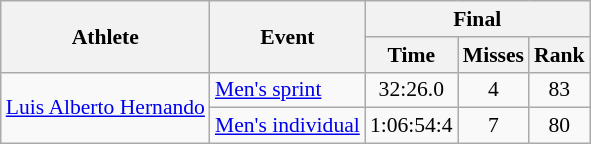<table class="wikitable" style="font-size:90%">
<tr>
<th rowspan="2">Athlete</th>
<th rowspan="2">Event</th>
<th colspan="3">Final</th>
</tr>
<tr>
<th>Time</th>
<th>Misses</th>
<th>Rank</th>
</tr>
<tr>
<td rowspan=2><a href='#'>Luis Alberto Hernando</a></td>
<td><a href='#'>Men's sprint</a></td>
<td align="center">32:26.0</td>
<td align="center">4</td>
<td align="center">83</td>
</tr>
<tr>
<td><a href='#'>Men's individual</a></td>
<td align="center">1:06:54:4</td>
<td align="center">7</td>
<td align="center">80</td>
</tr>
</table>
